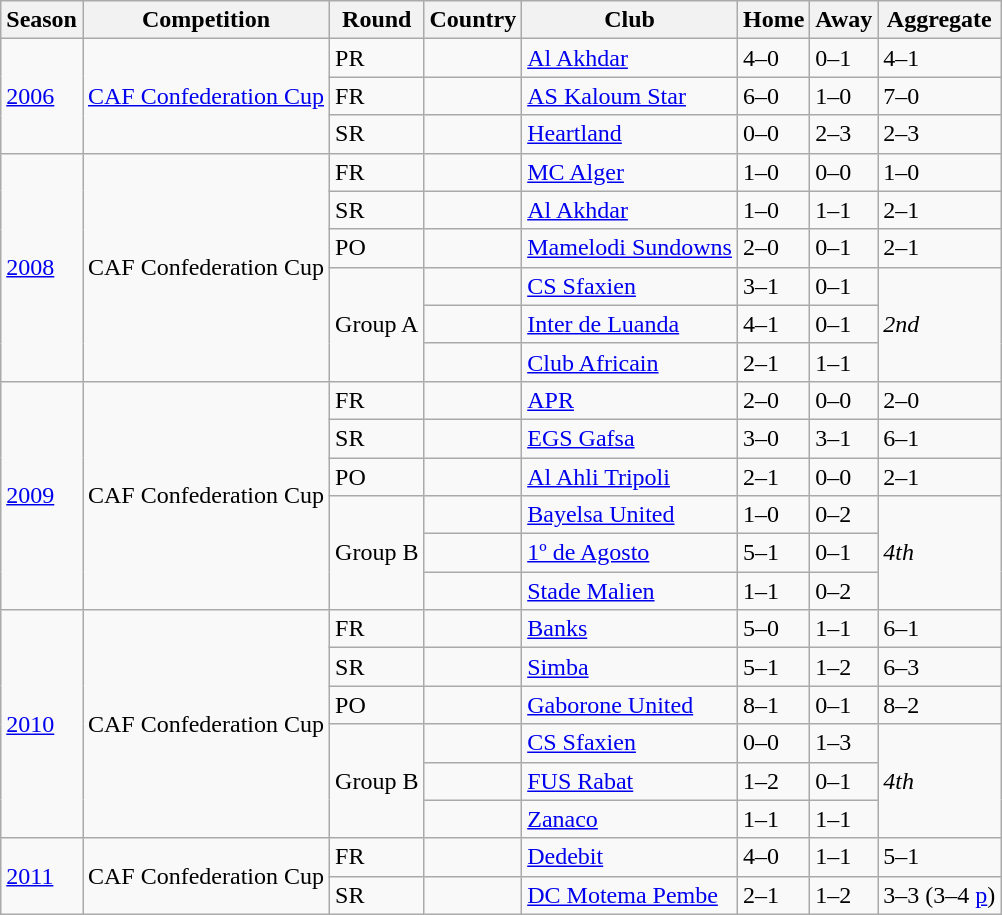<table class=wikitable>
<tr>
<th>Season</th>
<th>Competition</th>
<th>Round</th>
<th>Country</th>
<th>Club</th>
<th>Home</th>
<th>Away</th>
<th>Aggregate</th>
</tr>
<tr>
<td rowspan=3><a href='#'>2006</a></td>
<td rowspan=3><a href='#'>CAF Confederation Cup</a></td>
<td>PR</td>
<td></td>
<td><a href='#'>Al Akhdar</a></td>
<td>4–0</td>
<td>0–1</td>
<td>4–1</td>
</tr>
<tr>
<td>FR</td>
<td></td>
<td><a href='#'>AS Kaloum Star</a></td>
<td>6–0</td>
<td>1–0</td>
<td>7–0</td>
</tr>
<tr>
<td>SR</td>
<td></td>
<td><a href='#'>Heartland</a></td>
<td>0–0</td>
<td>2–3</td>
<td>2–3</td>
</tr>
<tr>
<td rowspan=6><a href='#'>2008</a></td>
<td rowspan=6>CAF Confederation Cup</td>
<td>FR</td>
<td></td>
<td><a href='#'>MC Alger</a></td>
<td>1–0</td>
<td>0–0</td>
<td>1–0</td>
</tr>
<tr>
<td>SR</td>
<td></td>
<td><a href='#'>Al Akhdar</a></td>
<td>1–0</td>
<td>1–1</td>
<td>2–1</td>
</tr>
<tr>
<td>PO</td>
<td></td>
<td><a href='#'>Mamelodi Sundowns</a></td>
<td>2–0</td>
<td>0–1</td>
<td>2–1</td>
</tr>
<tr>
<td rowspan=3>Group A</td>
<td></td>
<td><a href='#'>CS Sfaxien</a></td>
<td>3–1</td>
<td>0–1</td>
<td rowspan=3><em>2nd</em></td>
</tr>
<tr>
<td></td>
<td><a href='#'>Inter de Luanda</a></td>
<td>4–1</td>
<td>0–1</td>
</tr>
<tr>
<td></td>
<td><a href='#'>Club Africain</a></td>
<td>2–1</td>
<td>1–1</td>
</tr>
<tr>
<td rowspan=6><a href='#'>2009</a></td>
<td rowspan=6>CAF Confederation Cup</td>
<td>FR</td>
<td></td>
<td><a href='#'>APR</a></td>
<td>2–0</td>
<td>0–0</td>
<td>2–0</td>
</tr>
<tr>
<td>SR</td>
<td></td>
<td><a href='#'>EGS Gafsa</a></td>
<td>3–0</td>
<td>3–1</td>
<td>6–1</td>
</tr>
<tr>
<td>PO</td>
<td></td>
<td><a href='#'>Al Ahli Tripoli</a></td>
<td>2–1</td>
<td>0–0</td>
<td>2–1</td>
</tr>
<tr>
<td rowspan=3>Group B</td>
<td></td>
<td><a href='#'>Bayelsa United</a></td>
<td>1–0</td>
<td>0–2</td>
<td rowspan=3><em>4th</em></td>
</tr>
<tr>
<td></td>
<td><a href='#'>1º de Agosto</a></td>
<td>5–1</td>
<td>0–1</td>
</tr>
<tr>
<td></td>
<td><a href='#'>Stade Malien</a></td>
<td>1–1</td>
<td>0–2</td>
</tr>
<tr>
<td rowspan=6><a href='#'>2010</a></td>
<td rowspan=6>CAF Confederation Cup</td>
<td>FR</td>
<td></td>
<td><a href='#'>Banks</a></td>
<td>5–0</td>
<td>1–1</td>
<td>6–1</td>
</tr>
<tr>
<td>SR</td>
<td></td>
<td><a href='#'>Simba</a></td>
<td>5–1</td>
<td>1–2</td>
<td>6–3</td>
</tr>
<tr>
<td>PO</td>
<td></td>
<td><a href='#'>Gaborone United</a></td>
<td>8–1</td>
<td>0–1</td>
<td>8–2</td>
</tr>
<tr>
<td rowspan=3>Group B</td>
<td></td>
<td><a href='#'>CS Sfaxien</a></td>
<td>0–0</td>
<td>1–3</td>
<td rowspan=3><em>4th</em></td>
</tr>
<tr>
<td></td>
<td><a href='#'>FUS Rabat</a></td>
<td>1–2</td>
<td>0–1</td>
</tr>
<tr>
<td></td>
<td><a href='#'>Zanaco</a></td>
<td>1–1</td>
<td>1–1</td>
</tr>
<tr>
<td rowspan=2><a href='#'>2011</a></td>
<td rowspan=2>CAF Confederation Cup</td>
<td>FR</td>
<td></td>
<td><a href='#'>Dedebit</a></td>
<td>4–0</td>
<td>1–1</td>
<td>5–1</td>
</tr>
<tr>
<td>SR</td>
<td></td>
<td><a href='#'>DC Motema Pembe</a></td>
<td>2–1</td>
<td>1–2</td>
<td>3–3 (3–4 <a href='#'>p</a>)</td>
</tr>
</table>
